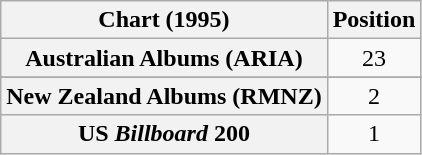<table class="wikitable sortable plainrowheaders" style="text-align:center">
<tr>
<th scope="col">Chart (1995)</th>
<th scope="col">Position</th>
</tr>
<tr>
<th scope="row">Australian Albums (ARIA)</th>
<td>23</td>
</tr>
<tr>
</tr>
<tr>
<th scope="row">New Zealand Albums (RMNZ)</th>
<td>2</td>
</tr>
<tr>
<th scope="row">US <em>Billboard</em> 200</th>
<td>1</td>
</tr>
</table>
